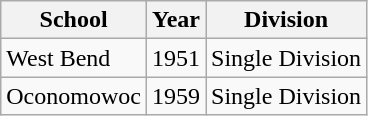<table class="wikitable">
<tr>
<th>School</th>
<th>Year</th>
<th>Division</th>
</tr>
<tr>
<td>West Bend</td>
<td>1951</td>
<td>Single Division</td>
</tr>
<tr>
<td>Oconomowoc</td>
<td>1959</td>
<td>Single Division</td>
</tr>
</table>
